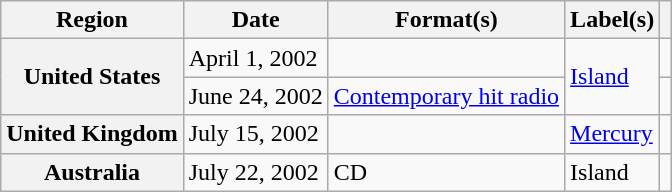<table class="wikitable plainrowheaders">
<tr>
<th scope="col">Region</th>
<th scope="col">Date</th>
<th scope="col">Format(s)</th>
<th scope="col">Label(s)</th>
<th scope="col"></th>
</tr>
<tr>
<th scope="row" rowspan="2">United States</th>
<td>April 1, 2002</td>
<td></td>
<td rowspan="2"><a href='#'>Island</a></td>
<td></td>
</tr>
<tr>
<td>June 24, 2002</td>
<td><a href='#'>Contemporary hit radio</a></td>
<td></td>
</tr>
<tr>
<th scope="row">United Kingdom</th>
<td>July 15, 2002</td>
<td></td>
<td><a href='#'>Mercury</a></td>
<td></td>
</tr>
<tr>
<th scope="row">Australia</th>
<td>July 22, 2002</td>
<td>CD</td>
<td>Island</td>
<td></td>
</tr>
</table>
